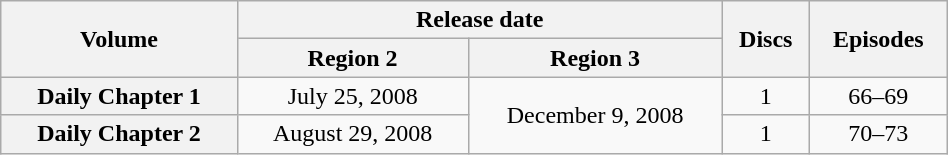<table class="wikitable" style="width: 50%; text-align: center;">
<tr>
<th rowspan=2>Volume</th>
<th colspan=2>Release date</th>
<th rowspan=2>Discs</th>
<th rowspan=2>Episodes</th>
</tr>
<tr>
<th>Region 2</th>
<th>Region 3</th>
</tr>
<tr>
<th>Daily Chapter 1</th>
<td>July 25, 2008</td>
<td rowspan=2>December 9, 2008</td>
<td>1</td>
<td>66–69</td>
</tr>
<tr>
<th>Daily Chapter 2</th>
<td>August 29, 2008</td>
<td>1</td>
<td>70–73</td>
</tr>
</table>
